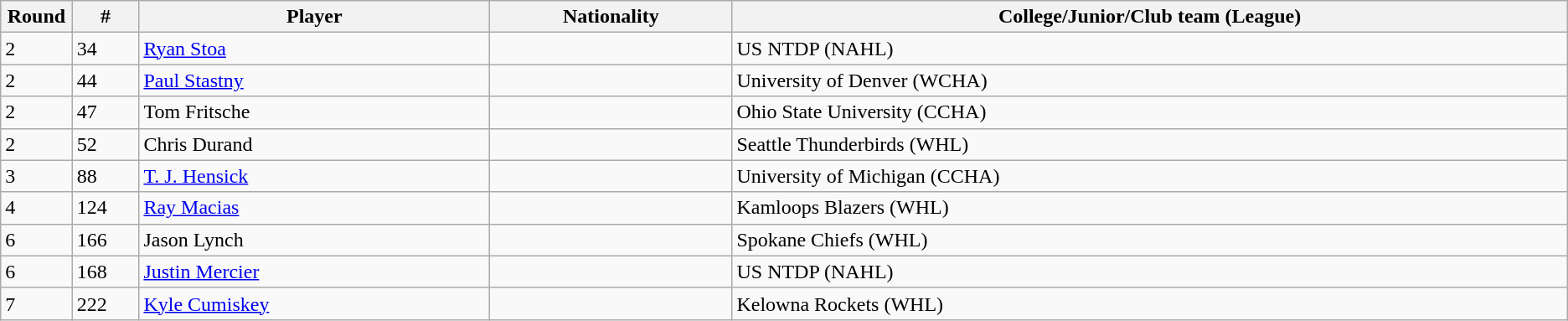<table class="wikitable">
<tr align="center">
<th bgcolor="#DDDDFF" width="4.0%">Round</th>
<th bgcolor="#DDDDFF" width="4.0%">#</th>
<th bgcolor="#DDDDFF" width="21.0%">Player</th>
<th bgcolor="#DDDDFF" width="14.5%">Nationality</th>
<th bgcolor="#DDDDFF" width="50.0%">College/Junior/Club team (League)</th>
</tr>
<tr>
<td>2</td>
<td>34</td>
<td><a href='#'>Ryan Stoa</a></td>
<td></td>
<td>US NTDP (NAHL)</td>
</tr>
<tr>
<td>2</td>
<td>44</td>
<td><a href='#'>Paul Stastny</a></td>
<td></td>
<td>University of Denver (WCHA)</td>
</tr>
<tr>
<td>2</td>
<td>47</td>
<td>Tom Fritsche</td>
<td></td>
<td>Ohio State University (CCHA)</td>
</tr>
<tr>
<td>2</td>
<td>52</td>
<td>Chris Durand</td>
<td></td>
<td>Seattle Thunderbirds (WHL)</td>
</tr>
<tr>
<td>3</td>
<td>88</td>
<td><a href='#'>T. J. Hensick</a></td>
<td></td>
<td>University of Michigan (CCHA)</td>
</tr>
<tr>
<td>4</td>
<td>124</td>
<td><a href='#'>Ray Macias</a></td>
<td></td>
<td>Kamloops Blazers (WHL)</td>
</tr>
<tr>
<td>6</td>
<td>166</td>
<td>Jason Lynch</td>
<td></td>
<td>Spokane Chiefs (WHL)</td>
</tr>
<tr>
<td>6</td>
<td>168</td>
<td><a href='#'>Justin Mercier</a></td>
<td></td>
<td>US NTDP (NAHL)</td>
</tr>
<tr>
<td>7</td>
<td>222</td>
<td><a href='#'>Kyle Cumiskey</a></td>
<td></td>
<td>Kelowna Rockets (WHL)</td>
</tr>
</table>
